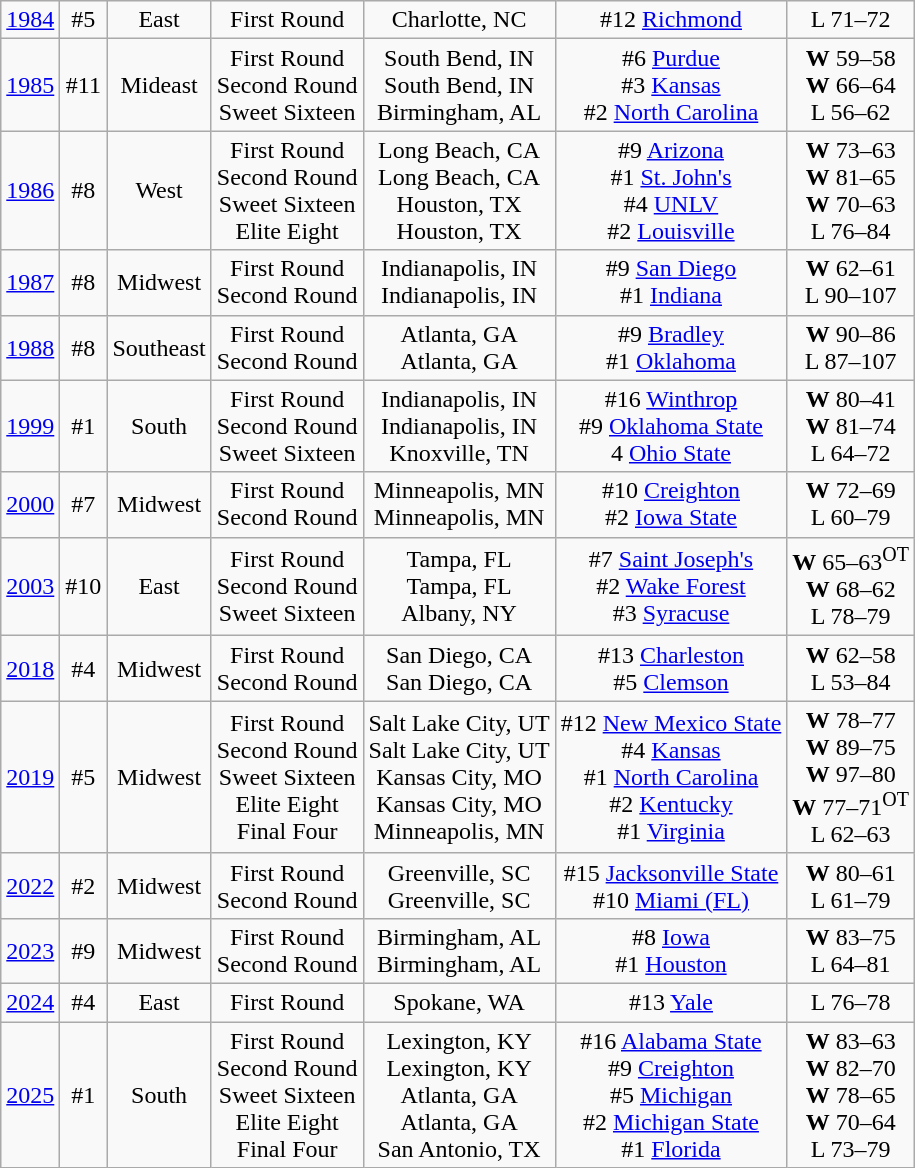<table class="wikitable">
<tr align="center">
<td><a href='#'>1984</a></td>
<td>#5</td>
<td>East</td>
<td>First Round</td>
<td>Charlotte, NC</td>
<td>#12 <a href='#'>Richmond</a></td>
<td>L 71–72</td>
</tr>
<tr align="center">
<td><a href='#'>1985</a></td>
<td>#11</td>
<td>Mideast</td>
<td>First Round<br>Second Round<br>Sweet Sixteen</td>
<td>South Bend, IN<br>South Bend, IN<br>Birmingham, AL</td>
<td>#6 <a href='#'>Purdue</a><br>#3 <a href='#'>Kansas</a><br>#2 <a href='#'>North Carolina</a></td>
<td><strong>W</strong> 59–58<br><strong>W</strong> 66–64<br>L 56–62</td>
</tr>
<tr align="center">
<td><a href='#'>1986</a></td>
<td>#8</td>
<td>West</td>
<td>First Round<br>Second Round<br>Sweet Sixteen<br>Elite Eight</td>
<td>Long Beach, CA<br>Long Beach, CA<br>Houston, TX<br>Houston, TX</td>
<td>#9 <a href='#'>Arizona</a><br>#1 <a href='#'>St. John's</a><br>#4 <a href='#'>UNLV</a><br>#2 <a href='#'>Louisville</a></td>
<td><strong>W</strong> 73–63<br><strong>W</strong> 81–65<br><strong>W</strong> 70–63<br>L 76–84</td>
</tr>
<tr align="center">
<td><a href='#'>1987</a></td>
<td>#8</td>
<td>Midwest</td>
<td>First Round<br>Second Round</td>
<td>Indianapolis, IN<br>Indianapolis, IN</td>
<td>#9 <a href='#'>San Diego</a><br>#1 <a href='#'>Indiana</a></td>
<td><strong>W</strong> 62–61<br>L 90–107</td>
</tr>
<tr align="center">
<td><a href='#'>1988</a></td>
<td>#8</td>
<td>Southeast</td>
<td>First Round<br>Second Round</td>
<td>Atlanta, GA<br>Atlanta, GA</td>
<td>#9 <a href='#'>Bradley</a><br>#1 <a href='#'>Oklahoma</a></td>
<td><strong>W</strong> 90–86<br>L 87–107</td>
</tr>
<tr align="center">
<td><a href='#'>1999</a></td>
<td>#1</td>
<td>South</td>
<td>First Round<br>Second Round<br>Sweet Sixteen</td>
<td>Indianapolis, IN<br>Indianapolis, IN<br>Knoxville, TN</td>
<td>#16 <a href='#'>Winthrop</a><br>#9 <a href='#'>Oklahoma State</a><br>4 <a href='#'>Ohio State</a></td>
<td><strong>W</strong> 80–41<br><strong>W</strong> 81–74<br>L 64–72</td>
</tr>
<tr align="center">
<td><a href='#'>2000</a></td>
<td>#7</td>
<td>Midwest</td>
<td>First Round<br>Second Round</td>
<td>Minneapolis, MN<br>Minneapolis, MN</td>
<td>#10 <a href='#'>Creighton</a><br>#2 <a href='#'>Iowa State</a></td>
<td><strong>W</strong> 72–69<br>L 60–79</td>
</tr>
<tr align="center">
<td><a href='#'>2003</a></td>
<td>#10</td>
<td>East</td>
<td>First Round<br>Second Round<br>Sweet Sixteen</td>
<td>Tampa, FL<br>Tampa, FL<br>Albany, NY</td>
<td>#7 <a href='#'>Saint Joseph's</a><br>#2 <a href='#'>Wake Forest</a><br>#3 <a href='#'>Syracuse</a></td>
<td><strong>W</strong> 65–63<sup>OT</sup><br><strong>W</strong> 68–62<br>L 78–79</td>
</tr>
<tr align="center">
<td><a href='#'>2018</a></td>
<td>#4</td>
<td>Midwest</td>
<td>First Round<br>Second Round</td>
<td>San Diego, CA<br>San Diego, CA</td>
<td>#13 <a href='#'>Charleston</a><br>#5 <a href='#'>Clemson</a></td>
<td><strong>W</strong> 62–58<br>L 53–84</td>
</tr>
<tr align="center">
<td><a href='#'>2019</a></td>
<td>#5</td>
<td>Midwest</td>
<td>First Round<br>Second Round<br>Sweet Sixteen<br>Elite Eight<br>Final Four</td>
<td>Salt Lake City, UT<br>Salt Lake City, UT<br>Kansas City, MO<br>Kansas City, MO<br>Minneapolis, MN</td>
<td>#12 <a href='#'>New Mexico State</a><br>#4 <a href='#'>Kansas</a><br>#1 <a href='#'>North Carolina</a> <br> #2 <a href='#'>Kentucky</a><br> #1 <a href='#'>Virginia</a></td>
<td><strong>W</strong> 78–77<br><strong>W</strong> 89–75<br> <strong>W</strong> 97–80 <br><strong>W</strong> 77–71<sup>OT</sup><br>L 62–63</td>
</tr>
<tr align="center">
<td><a href='#'>2022</a></td>
<td>#2</td>
<td>Midwest</td>
<td>First Round<br>Second Round</td>
<td>Greenville, SC<br>Greenville, SC</td>
<td>#15 <a href='#'>Jacksonville State</a><br>#10 <a href='#'>Miami (FL)</a></td>
<td><strong>W</strong> 80–61<br> L 61–79</td>
</tr>
<tr align="center">
<td><a href='#'>2023</a></td>
<td>#9</td>
<td>Midwest</td>
<td>First Round<br>Second Round</td>
<td>Birmingham, AL<br>Birmingham, AL</td>
<td>#8 <a href='#'>Iowa</a><br> #1 <a href='#'>Houston</a></td>
<td><strong>W</strong> 83–75<br> L 64–81</td>
</tr>
<tr align="center">
<td><a href='#'>2024</a></td>
<td>#4</td>
<td>East</td>
<td>First Round</td>
<td>Spokane, WA</td>
<td>#13 <a href='#'>Yale</a></td>
<td>L 76–78</td>
</tr>
<tr align="center">
<td><a href='#'>2025</a></td>
<td>#1</td>
<td>South</td>
<td>First Round<br>Second Round <br>Sweet Sixteen<br>Elite Eight<br>Final Four</td>
<td>Lexington, KY<br>Lexington, KY<br>Atlanta, GA<br>Atlanta, GA<br>San Antonio, TX</td>
<td>#16 <a href='#'>Alabama State</a><br>#9 <a href='#'>Creighton</a><br>#5 <a href='#'>Michigan</a><br>#2 <a href='#'>Michigan State</a><br>#1 <a href='#'>Florida</a></td>
<td><strong>W</strong> 83–63<br> <strong>W</strong> 82–70<br><strong>W</strong> 78–65<br> <strong>W</strong> 70–64<br>L 73–79</td>
</tr>
</table>
